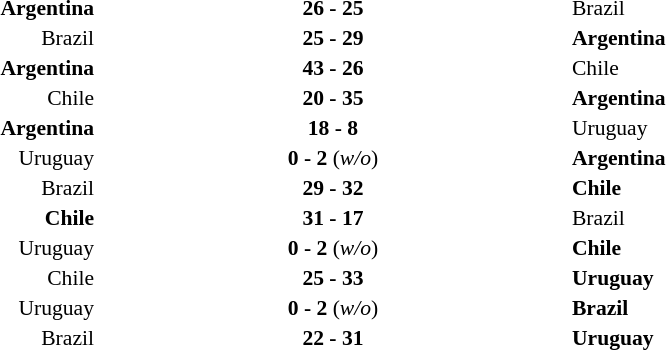<table width=75% cellspacing=1>
<tr>
<th width=25%></th>
<th width=25%></th>
<th width=25%></th>
</tr>
<tr style=font-size:90%>
<td align=right><strong>Argentina</strong></td>
<td align=center><strong>26 - 25</strong></td>
<td>Brazil</td>
</tr>
<tr style=font-size:90%>
<td align=right>Brazil</td>
<td align=center><strong>25 - 29</strong></td>
<td><strong>Argentina</strong></td>
</tr>
<tr style=font-size:90%>
<td align=right><strong>Argentina</strong></td>
<td align=center><strong>43 - 26</strong></td>
<td>Chile</td>
</tr>
<tr style=font-size:90%>
<td align=right>Chile</td>
<td align=center><strong>20 - 35</strong></td>
<td><strong>Argentina</strong></td>
</tr>
<tr style=font-size:90%>
<td align=right><strong>Argentina</strong></td>
<td align=center><strong>18 - 8</strong></td>
<td>Uruguay</td>
</tr>
<tr style=font-size:90%>
<td align=right>Uruguay</td>
<td align=center><strong>0 - 2</strong> (<em>w/o</em>)</td>
<td><strong>Argentina</strong></td>
</tr>
<tr style=font-size:90%>
<td align=right>Brazil</td>
<td align=center><strong>29 - 32</strong></td>
<td><strong>Chile</strong></td>
</tr>
<tr style=font-size:90%>
<td align=right><strong>Chile</strong></td>
<td align=center><strong>31 - 17</strong></td>
<td>Brazil</td>
</tr>
<tr style=font-size:90%>
<td align=right>Uruguay</td>
<td align=center><strong>0 - 2</strong> (<em>w/o</em>)</td>
<td><strong>Chile</strong></td>
</tr>
<tr style=font-size:90%>
<td align=right>Chile</td>
<td align=center><strong>25 - 33</strong></td>
<td><strong>Uruguay</strong></td>
</tr>
<tr style=font-size:90%>
<td align=right>Uruguay</td>
<td align=center><strong>0 - 2</strong> (<em>w/o</em>)</td>
<td><strong>Brazil</strong></td>
</tr>
<tr style=font-size:90%>
<td align=right>Brazil</td>
<td align=center><strong>22 - 31</strong></td>
<td><strong>Uruguay</strong></td>
</tr>
</table>
